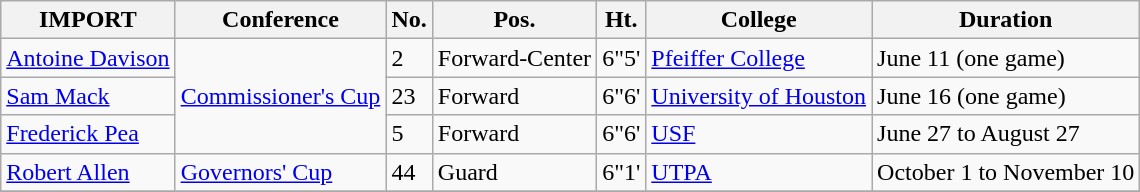<table class="wikitable">
<tr>
<th>IMPORT</th>
<th>Conference</th>
<th>No.</th>
<th>Pos.</th>
<th>Ht.</th>
<th>College</th>
<th>Duration</th>
</tr>
<tr>
<td><a href='#'>Antoine Davison</a></td>
<td rowspan="3"><a href='#'>Commissioner's Cup</a></td>
<td>2</td>
<td>Forward-Center</td>
<td>6"5'</td>
<td><a href='#'>Pfeiffer College</a></td>
<td>June 11 (one game)</td>
</tr>
<tr>
<td><a href='#'>Sam Mack</a></td>
<td>23</td>
<td>Forward</td>
<td>6"6'</td>
<td><a href='#'>University of Houston</a></td>
<td>June 16 (one game)</td>
</tr>
<tr>
<td><a href='#'>Frederick Pea</a></td>
<td>5</td>
<td>Forward</td>
<td>6"6'</td>
<td><a href='#'>USF</a></td>
<td>June 27 to August 27</td>
</tr>
<tr>
<td><a href='#'>Robert Allen</a></td>
<td><a href='#'>Governors' Cup</a></td>
<td>44</td>
<td>Guard</td>
<td>6"1'</td>
<td><a href='#'>UTPA</a></td>
<td>October 1 to November 10</td>
</tr>
<tr>
</tr>
</table>
